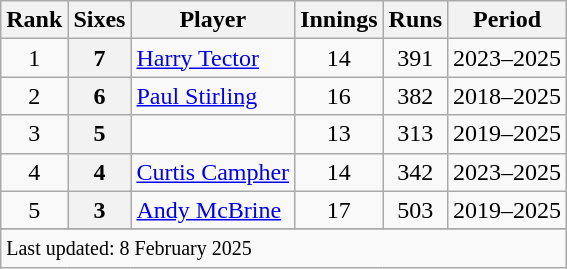<table class="wikitable plainrowheaders sortable">
<tr>
<th scope=col>Rank</th>
<th scope=col>Sixes</th>
<th scope=col>Player</th>
<th scope=col>Innings</th>
<th scope=col>Runs</th>
<th scope=col>Period</th>
</tr>
<tr>
<td align="center">1</td>
<th scope="row" style="text-align:center;">7</th>
<td><a href='#'>Harry Tector</a></td>
<td align=center>14</td>
<td align=center>391</td>
<td>2023–2025</td>
</tr>
<tr>
<td align="center">2</td>
<th scope="row" style="text-align:center;">6</th>
<td><a href='#'>Paul Stirling</a></td>
<td align="center">16</td>
<td align="center">382</td>
<td>2018–2025</td>
</tr>
<tr>
<td align="center">3</td>
<th scope="row" style="text-align:center;">5</th>
<td></td>
<td align="center">13</td>
<td align="center">313</td>
<td>2019–2025</td>
</tr>
<tr>
<td align="center">4</td>
<th scope="row" style="text-align:center;">4</th>
<td><a href='#'>Curtis Campher</a></td>
<td align=center>14</td>
<td align=center>342</td>
<td>2023–2025</td>
</tr>
<tr>
<td align="center">5</td>
<th scope="row" style="text-align:center;">3</th>
<td><a href='#'>Andy McBrine</a></td>
<td align=center>17</td>
<td align=center>503</td>
<td>2019–2025</td>
</tr>
<tr>
</tr>
<tr class=sortbottom>
<td colspan=6><small>Last updated: 8 February 2025</small></td>
</tr>
</table>
